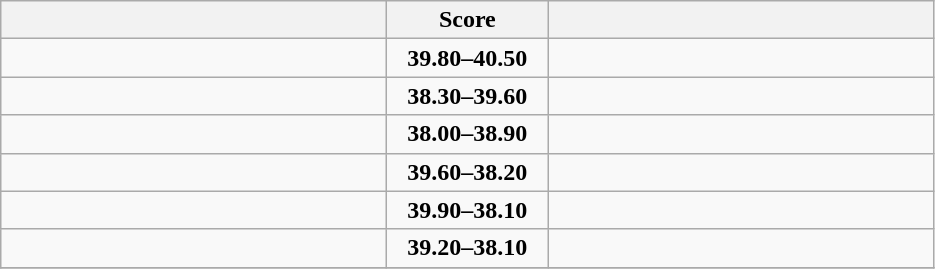<table class="wikitable" style="text-align: center; font-size:100% ">
<tr>
<th align="right" width="250"></th>
<th width="100">Score</th>
<th align="left" width="250"></th>
</tr>
<tr>
<td align=left></td>
<td align=center><strong>39.80–40.50</strong></td>
<td align=left><strong></strong></td>
</tr>
<tr>
<td align=left></td>
<td align=center><strong>38.30–39.60</strong></td>
<td align=left><strong></strong></td>
</tr>
<tr>
<td align=left></td>
<td align=center><strong>38.00–38.90</strong></td>
<td align=left><strong></strong></td>
</tr>
<tr>
<td align=left><strong></strong></td>
<td align=center><strong>39.60–38.20</strong></td>
<td align=left></td>
</tr>
<tr>
<td align=left><strong></strong></td>
<td align=center><strong>39.90–38.10</strong></td>
<td align=left></td>
</tr>
<tr>
<td align=left><strong></strong></td>
<td align=center><strong>39.20–38.10</strong></td>
<td align=left></td>
</tr>
<tr>
</tr>
</table>
